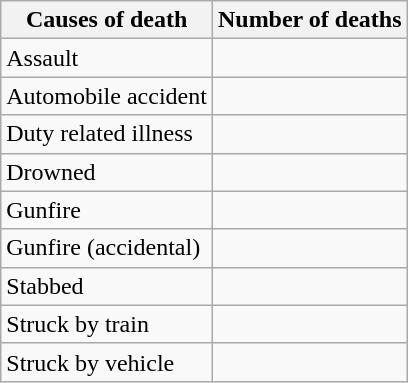<table class="wikitable">
<tr>
<th>Causes of death</th>
<th>Number of deaths</th>
</tr>
<tr>
<td>Assault</td>
<td></td>
</tr>
<tr>
<td>Automobile accident</td>
<td></td>
</tr>
<tr>
<td>Duty related illness</td>
<td></td>
</tr>
<tr>
<td>Drowned</td>
<td></td>
</tr>
<tr>
<td>Gunfire</td>
<td></td>
</tr>
<tr>
<td>Gunfire (accidental)</td>
<td></td>
</tr>
<tr>
<td>Stabbed</td>
<td></td>
</tr>
<tr>
<td>Struck by train</td>
<td></td>
</tr>
<tr>
<td>Struck by vehicle</td>
<td></td>
</tr>
</table>
